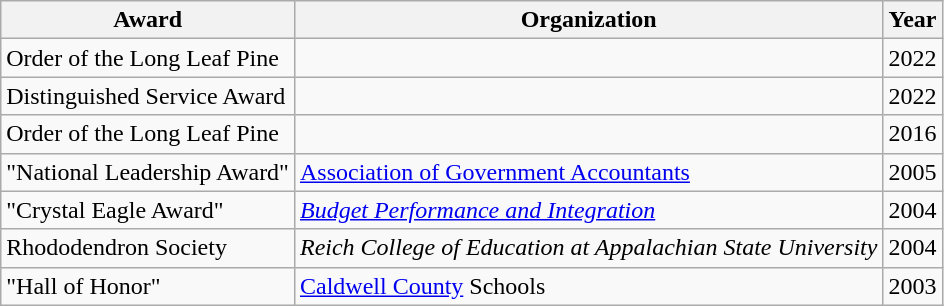<table class="wikitable">
<tr>
<th>Award</th>
<th>Organization</th>
<th>Year</th>
</tr>
<tr>
<td>Order of the Long Leaf Pine</td>
<td></td>
<td>2022</td>
</tr>
<tr>
<td>Distinguished Service Award</td>
<td></td>
<td>2022</td>
</tr>
<tr>
<td>Order of the Long Leaf Pine</td>
<td></td>
<td>2016</td>
</tr>
<tr>
<td>"National Leadership Award"</td>
<td><a href='#'>Association of Government Accountants</a></td>
<td>2005</td>
</tr>
<tr>
<td>"Crystal Eagle Award"</td>
<td><em><a href='#'>Budget Performance and Integration</a></em></td>
<td>2004</td>
</tr>
<tr>
<td>Rhododendron Society </td>
<td><em>Reich College of Education at Appalachian State University</em></td>
<td>2004</td>
</tr>
<tr>
<td>"Hall of Honor" </td>
<td><a href='#'>Caldwell County</a> Schools</td>
<td>2003</td>
</tr>
</table>
